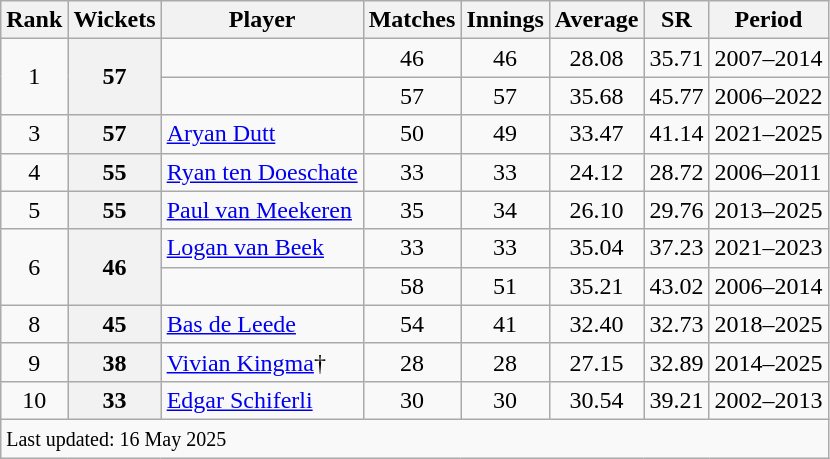<table class="wikitable plainrowheaders sortable">
<tr>
<th scope=col>Rank</th>
<th scope=col>Wickets</th>
<th scope=col>Player</th>
<th scope=col>Matches</th>
<th scope=col>Innings</th>
<th scope=col>Average</th>
<th scope=col>SR</th>
<th scope=col>Period</th>
</tr>
<tr>
<td rowspan="2;" align="center">1</td>
<th rowspan="2;" scope="row" style="text-align:center;">57</th>
<td></td>
<td align=center>46</td>
<td align=center>46</td>
<td align=center>28.08</td>
<td align=center>35.71</td>
<td>2007–2014</td>
</tr>
<tr>
<td></td>
<td align=center>57</td>
<td align=center>57</td>
<td align=center>35.68</td>
<td align=center>45.77</td>
<td>2006–2022</td>
</tr>
<tr>
<td align="center">3</td>
<th scope="row" style="text-align:center;">57</th>
<td><a href='#'>Aryan Dutt</a></td>
<td align="center">50</td>
<td align="center">49</td>
<td align="center">33.47</td>
<td align="center">41.14</td>
<td>2021–2025</td>
</tr>
<tr>
<td align="center">4</td>
<th scope="row" style="text-align:center;">55</th>
<td><a href='#'>Ryan ten Doeschate</a></td>
<td align="center">33</td>
<td align="center">33</td>
<td align="center">24.12</td>
<td align="center">28.72</td>
<td>2006–2011</td>
</tr>
<tr>
<td align="center">5</td>
<th scope="row" style="text-align:center;">55</th>
<td><a href='#'>Paul van Meekeren</a></td>
<td align="center">35</td>
<td align="center">34</td>
<td align="center">26.10</td>
<td align="center">29.76</td>
<td>2013–2025</td>
</tr>
<tr>
<td rowspan="2" align="center">6</td>
<th rowspan="2" scope="row" style="text-align:center;">46</th>
<td><a href='#'>Logan van Beek</a></td>
<td align="center">33</td>
<td align="center">33</td>
<td align="center">35.04</td>
<td align="center">37.23</td>
<td>2021–2023</td>
</tr>
<tr>
<td></td>
<td align=center>58</td>
<td align=center>51</td>
<td align=center>35.21</td>
<td align=center>43.02</td>
<td>2006–2014</td>
</tr>
<tr>
<td align="center">8</td>
<th scope="row" style="text-align:center;">45</th>
<td><a href='#'>Bas de Leede</a></td>
<td align="center">54</td>
<td align="center">41</td>
<td align="center">32.40</td>
<td align="center">32.73</td>
<td>2018–2025</td>
</tr>
<tr>
<td align=center>9</td>
<th scope=row style=text-align:center;>38</th>
<td><a href='#'>Vivian Kingma</a>†</td>
<td align=center>28</td>
<td align=center>28</td>
<td align=center>27.15</td>
<td align=center>32.89</td>
<td>2014–2025</td>
</tr>
<tr>
<td align=center>10</td>
<th scope=row style=text-align:center;>33</th>
<td><a href='#'>Edgar Schiferli</a></td>
<td align=center>30</td>
<td align=center>30</td>
<td align=center>30.54</td>
<td align=center>39.21</td>
<td>2002–2013</td>
</tr>
<tr class="sortbottom">
<td colspan="8"><small>Last updated: 16 May 2025</small></td>
</tr>
</table>
